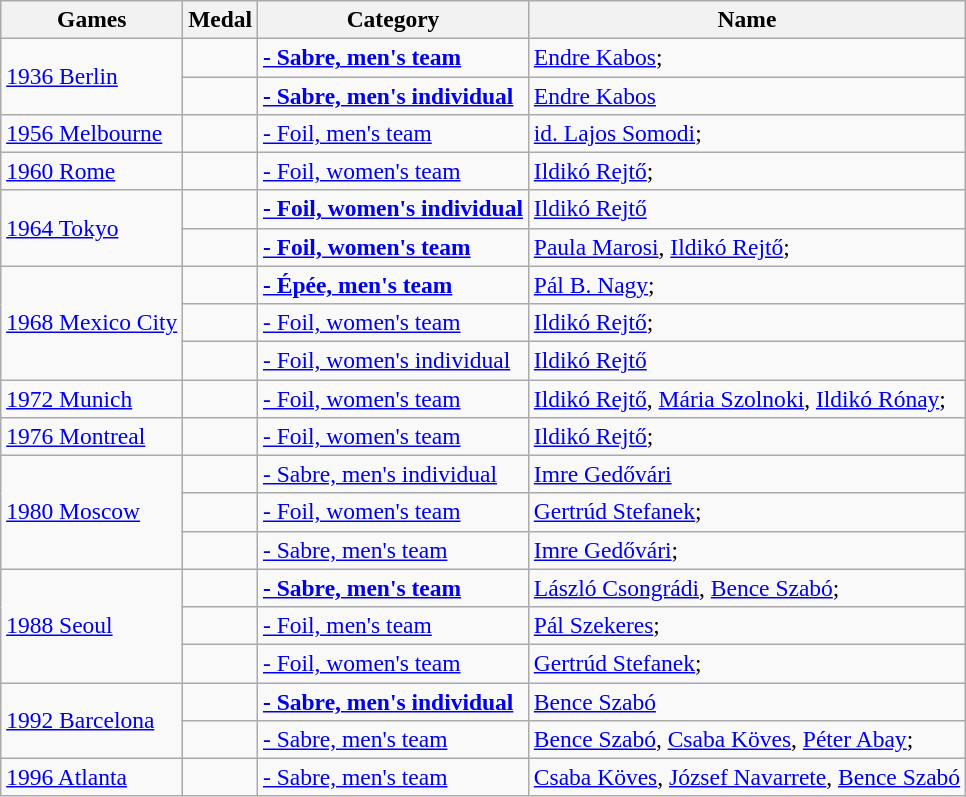<table class="wikitable" style="text-align:left; font-size:98%;">
<tr>
<th>Games</th>
<th>Medal</th>
<th>Category</th>
<th>Name</th>
</tr>
<tr>
<td rowspan="2"> <a href='#'>1936 Berlin</a></td>
<td></td>
<td><strong><a href='#'>- Sabre, men's team</a> </strong></td>
<td><a href='#'>Endre Kabos</a>; <em></em></td>
</tr>
<tr>
<td></td>
<td><strong><a href='#'>- Sabre, men's individual</a></strong></td>
<td><a href='#'>Endre Kabos</a></td>
</tr>
<tr>
<td> <a href='#'>1956 Melbourne</a></td>
<td></td>
<td><a href='#'>- Foil, men's team</a></td>
<td><a href='#'>id. Lajos Somodi</a>; <em></em></td>
</tr>
<tr>
<td> <a href='#'>1960 Rome</a></td>
<td></td>
<td><a href='#'>- Foil, women's team</a></td>
<td><a href='#'>Ildikó Rejtő</a>; <em></em></td>
</tr>
<tr>
<td rowspan="2"> <a href='#'>1964 Tokyo</a></td>
<td></td>
<td><strong><a href='#'>- Foil, women's individual</a></strong></td>
<td><a href='#'>Ildikó Rejtő</a></td>
</tr>
<tr>
<td></td>
<td><strong><a href='#'>- Foil, women's team</a> </strong></td>
<td><a href='#'>Paula Marosi</a>, <a href='#'>Ildikó Rejtő</a>; <em></em></td>
</tr>
<tr>
<td rowspan="3"> <a href='#'>1968 Mexico City</a></td>
<td></td>
<td><strong><a href='#'>- Épée, men's team</a> </strong></td>
<td><a href='#'>Pál B. Nagy</a>; <em></em></td>
</tr>
<tr>
<td></td>
<td><a href='#'>- Foil, women's team</a></td>
<td><a href='#'>Ildikó Rejtő</a>; <em></em></td>
</tr>
<tr>
<td></td>
<td><a href='#'>- Foil, women's individual</a></td>
<td><a href='#'>Ildikó Rejtő</a></td>
</tr>
<tr>
<td> <a href='#'>1972 Munich</a></td>
<td></td>
<td><a href='#'>- Foil, women's team</a></td>
<td><a href='#'>Ildikó Rejtő</a>, <a href='#'>Mária Szolnoki</a>, <a href='#'>Ildikó Rónay</a>; <em></em></td>
</tr>
<tr>
<td> <a href='#'>1976 Montreal</a></td>
<td></td>
<td><a href='#'>- Foil, women's team</a></td>
<td><a href='#'>Ildikó Rejtő</a>; <em></em></td>
</tr>
<tr>
<td rowspan="3"> <a href='#'>1980 Moscow</a></td>
<td></td>
<td><a href='#'>- Sabre, men's individual</a></td>
<td><a href='#'>Imre Gedővári</a></td>
</tr>
<tr>
<td></td>
<td><a href='#'>- Foil, women's team</a></td>
<td><a href='#'>Gertrúd Stefanek</a>; <em></em></td>
</tr>
<tr>
<td></td>
<td><a href='#'>- Sabre, men's team</a></td>
<td><a href='#'>Imre Gedővári</a>; <em></em></td>
</tr>
<tr>
<td rowspan="3"> <a href='#'>1988 Seoul</a></td>
<td></td>
<td><strong><a href='#'>- Sabre, men's team</a> </strong></td>
<td><a href='#'>László Csongrádi</a>, <a href='#'>Bence Szabó</a>; <em></em></td>
</tr>
<tr>
<td></td>
<td><a href='#'>- Foil, men's team</a></td>
<td><a href='#'>Pál Szekeres</a>; <em></em></td>
</tr>
<tr>
<td></td>
<td><a href='#'>- Foil, women's team</a></td>
<td><a href='#'>Gertrúd Stefanek</a>; <em></em></td>
</tr>
<tr>
<td rowspan="2"> <a href='#'>1992 Barcelona</a></td>
<td></td>
<td><strong><a href='#'>- Sabre, men's individual</a></strong></td>
<td><a href='#'>Bence Szabó</a></td>
</tr>
<tr>
<td></td>
<td><a href='#'>- Sabre, men's team</a></td>
<td><a href='#'>Bence Szabó</a>, <a href='#'>Csaba Köves</a>, <a href='#'>Péter Abay</a>; <em></em></td>
</tr>
<tr>
<td> <a href='#'>1996 Atlanta</a></td>
<td></td>
<td><a href='#'>- Sabre, men's team</a></td>
<td><a href='#'>Csaba Köves</a>, <a href='#'>József Navarrete</a>, <a href='#'>Bence Szabó</a></td>
</tr>
</table>
